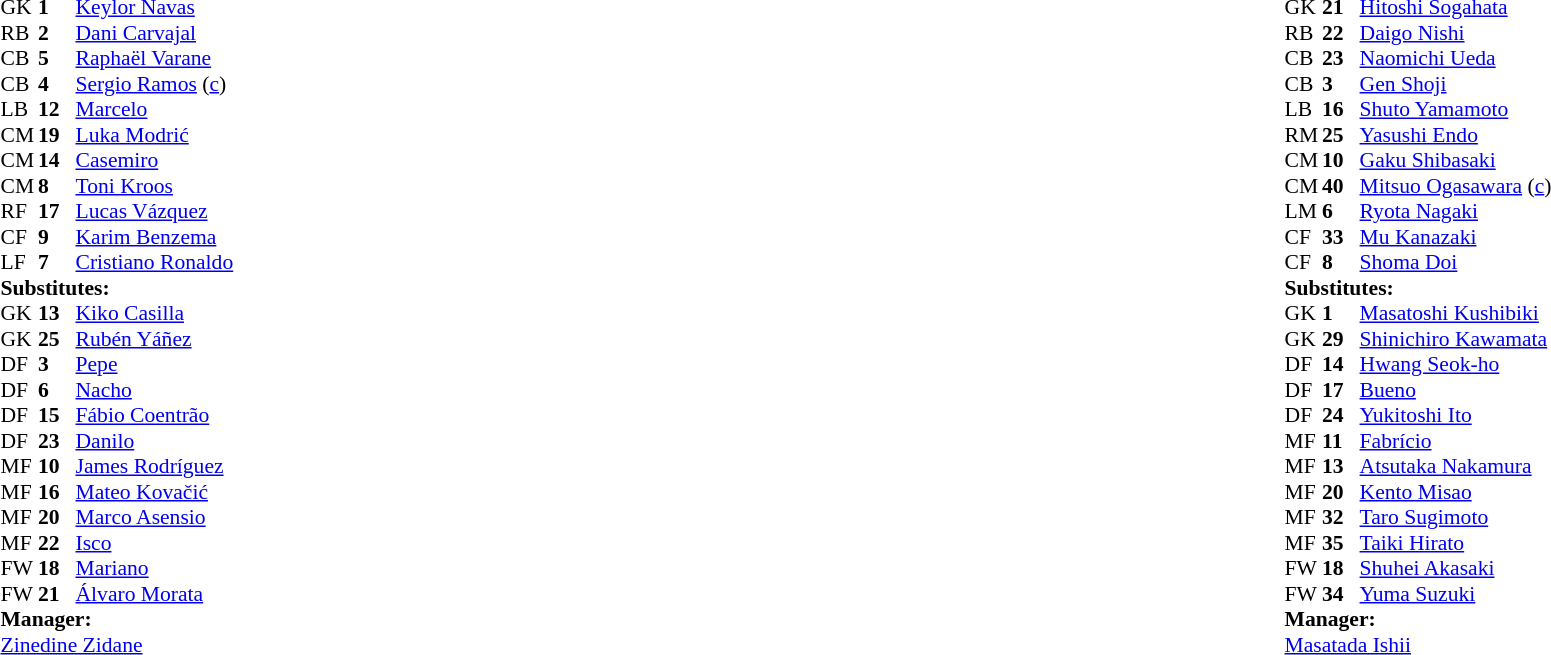<table width="100%">
<tr>
<td valign="top" width="40%"><br><table style="font-size:90%" cellspacing="0" cellpadding="0">
<tr>
<th width=25></th>
<th width=25></th>
</tr>
<tr>
<td>GK</td>
<td><strong>1</strong></td>
<td> <a href='#'>Keylor Navas</a></td>
</tr>
<tr>
<td>RB</td>
<td><strong>2</strong></td>
<td> <a href='#'>Dani Carvajal</a></td>
<td></td>
</tr>
<tr>
<td>CB</td>
<td><strong>5</strong></td>
<td> <a href='#'>Raphaël Varane</a></td>
</tr>
<tr>
<td>CB</td>
<td><strong>4</strong></td>
<td> <a href='#'>Sergio Ramos</a> (<a href='#'>c</a>)</td>
<td></td>
<td></td>
</tr>
<tr>
<td>LB</td>
<td><strong>12</strong></td>
<td> <a href='#'>Marcelo</a></td>
</tr>
<tr>
<td>CM</td>
<td><strong>19</strong></td>
<td> <a href='#'>Luka Modrić</a></td>
<td></td>
<td></td>
</tr>
<tr>
<td>CM</td>
<td><strong>14</strong></td>
<td> <a href='#'>Casemiro</a></td>
<td></td>
</tr>
<tr>
<td>CM</td>
<td><strong>8</strong></td>
<td> <a href='#'>Toni Kroos</a></td>
</tr>
<tr>
<td>RF</td>
<td><strong>17</strong></td>
<td> <a href='#'>Lucas Vázquez</a></td>
<td></td>
<td></td>
</tr>
<tr>
<td>CF</td>
<td><strong>9</strong></td>
<td> <a href='#'>Karim Benzema</a></td>
</tr>
<tr>
<td>LF</td>
<td><strong>7</strong></td>
<td> <a href='#'>Cristiano Ronaldo</a></td>
<td></td>
<td></td>
</tr>
<tr>
<td colspan=3><strong>Substitutes:</strong></td>
</tr>
<tr>
<td>GK</td>
<td><strong>13</strong></td>
<td> <a href='#'>Kiko Casilla</a></td>
</tr>
<tr>
<td>GK</td>
<td><strong>25</strong></td>
<td> <a href='#'>Rubén Yáñez</a></td>
</tr>
<tr>
<td>DF</td>
<td><strong>3</strong></td>
<td> <a href='#'>Pepe</a></td>
</tr>
<tr>
<td>DF</td>
<td><strong>6</strong></td>
<td> <a href='#'>Nacho</a></td>
<td></td>
<td></td>
</tr>
<tr>
<td>DF</td>
<td><strong>15</strong></td>
<td> <a href='#'>Fábio Coentrão</a></td>
</tr>
<tr>
<td>DF</td>
<td><strong>23</strong></td>
<td> <a href='#'>Danilo</a></td>
</tr>
<tr>
<td>MF</td>
<td><strong>10</strong></td>
<td> <a href='#'>James Rodríguez</a></td>
</tr>
<tr>
<td>MF</td>
<td><strong>16</strong></td>
<td> <a href='#'>Mateo Kovačić</a></td>
<td></td>
<td></td>
</tr>
<tr>
<td>MF</td>
<td><strong>20</strong></td>
<td> <a href='#'>Marco Asensio</a></td>
</tr>
<tr>
<td>MF</td>
<td><strong>22</strong></td>
<td> <a href='#'>Isco</a></td>
<td></td>
<td></td>
</tr>
<tr>
<td>FW</td>
<td><strong>18</strong></td>
<td> <a href='#'>Mariano</a></td>
</tr>
<tr>
<td>FW</td>
<td><strong>21</strong></td>
<td> <a href='#'>Álvaro Morata</a></td>
<td></td>
<td></td>
</tr>
<tr>
<td colspan=3><strong>Manager:</strong></td>
</tr>
<tr>
<td colspan=3> <a href='#'>Zinedine Zidane</a></td>
</tr>
</table>
</td>
<td valign="top"></td>
<td valign="top" width="50%"><br><table style="font-size:90%; margin:auto" cellspacing="0" cellpadding="0">
<tr>
<th width=25></th>
<th width=25></th>
</tr>
<tr>
<td>GK</td>
<td><strong>21</strong></td>
<td> <a href='#'>Hitoshi Sogahata</a></td>
</tr>
<tr>
<td>RB</td>
<td><strong>22</strong></td>
<td> <a href='#'>Daigo Nishi</a></td>
</tr>
<tr>
<td>CB</td>
<td><strong>23</strong></td>
<td> <a href='#'>Naomichi Ueda</a></td>
</tr>
<tr>
<td>CB</td>
<td><strong>3</strong></td>
<td> <a href='#'>Gen Shoji</a></td>
</tr>
<tr>
<td>LB</td>
<td><strong>16</strong></td>
<td> <a href='#'>Shuto Yamamoto</a></td>
<td></td>
</tr>
<tr>
<td>RM</td>
<td><strong>25</strong></td>
<td> <a href='#'>Yasushi Endo</a></td>
<td></td>
<td></td>
</tr>
<tr>
<td>CM</td>
<td><strong>10</strong></td>
<td> <a href='#'>Gaku Shibasaki</a></td>
</tr>
<tr>
<td>CM</td>
<td><strong>40</strong></td>
<td> <a href='#'>Mitsuo Ogasawara</a> (<a href='#'>c</a>)</td>
<td></td>
<td></td>
</tr>
<tr>
<td>LM</td>
<td><strong>6</strong></td>
<td> <a href='#'>Ryota Nagaki</a></td>
<td></td>
<td></td>
</tr>
<tr>
<td>CF</td>
<td><strong>33</strong></td>
<td> <a href='#'>Mu Kanazaki</a></td>
</tr>
<tr>
<td>CF</td>
<td><strong>8</strong></td>
<td> <a href='#'>Shoma Doi</a></td>
<td></td>
<td></td>
</tr>
<tr>
<td colspan=3><strong>Substitutes:</strong></td>
</tr>
<tr>
<td>GK</td>
<td><strong>1</strong></td>
<td> <a href='#'>Masatoshi Kushibiki</a></td>
</tr>
<tr>
<td>GK</td>
<td><strong>29</strong></td>
<td> <a href='#'>Shinichiro Kawamata</a></td>
</tr>
<tr>
<td>DF</td>
<td><strong>14</strong></td>
<td> <a href='#'>Hwang Seok-ho</a></td>
</tr>
<tr>
<td>DF</td>
<td><strong>17</strong></td>
<td> <a href='#'>Bueno</a></td>
</tr>
<tr>
<td>DF</td>
<td><strong>24</strong></td>
<td> <a href='#'>Yukitoshi Ito</a></td>
<td></td>
<td></td>
</tr>
<tr>
<td>MF</td>
<td><strong>11</strong></td>
<td> <a href='#'>Fabrício</a></td>
<td></td>
<td></td>
</tr>
<tr>
<td>MF</td>
<td><strong>13</strong></td>
<td> <a href='#'>Atsutaka Nakamura</a></td>
</tr>
<tr>
<td>MF</td>
<td><strong>20</strong></td>
<td> <a href='#'>Kento Misao</a></td>
</tr>
<tr>
<td>MF</td>
<td><strong>32</strong></td>
<td> <a href='#'>Taro Sugimoto</a></td>
</tr>
<tr>
<td>MF</td>
<td><strong>35</strong></td>
<td> <a href='#'>Taiki Hirato</a></td>
</tr>
<tr>
<td>FW</td>
<td><strong>18</strong></td>
<td> <a href='#'>Shuhei Akasaki</a></td>
<td></td>
<td></td>
</tr>
<tr>
<td>FW</td>
<td><strong>34</strong></td>
<td> <a href='#'>Yuma Suzuki</a></td>
<td></td>
<td></td>
</tr>
<tr>
<td colspan=3><strong>Manager:</strong></td>
</tr>
<tr>
<td colspan=3> <a href='#'>Masatada Ishii</a></td>
</tr>
</table>
</td>
</tr>
</table>
